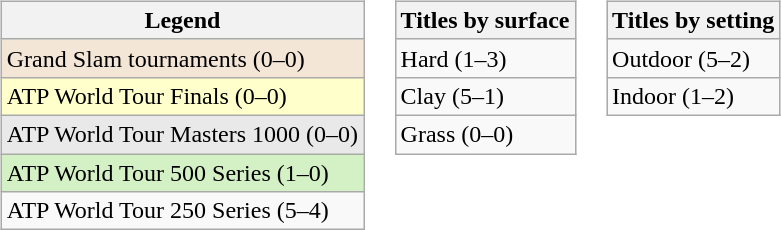<table>
<tr valign="top">
<td><br><table class="wikitable">
<tr>
<th>Legend</th>
</tr>
<tr style="background:#f3e6d7;">
<td>Grand Slam tournaments (0–0)</td>
</tr>
<tr style="background:#ffffcc;">
<td>ATP World Tour Finals (0–0)</td>
</tr>
<tr style="background:#e9e9e9;">
<td>ATP World Tour Masters 1000 (0–0)</td>
</tr>
<tr style="background:#d4f1c5;">
<td>ATP World Tour 500 Series (1–0)</td>
</tr>
<tr>
<td>ATP World Tour 250 Series (5–4)</td>
</tr>
</table>
</td>
<td><br><table class="wikitable">
<tr>
<th>Titles by surface</th>
</tr>
<tr>
<td>Hard (1–3)</td>
</tr>
<tr>
<td>Clay (5–1)</td>
</tr>
<tr>
<td>Grass (0–0)</td>
</tr>
</table>
</td>
<td><br><table class="wikitable">
<tr>
<th>Titles by setting</th>
</tr>
<tr>
<td>Outdoor (5–2)</td>
</tr>
<tr>
<td>Indoor (1–2)</td>
</tr>
</table>
</td>
</tr>
</table>
